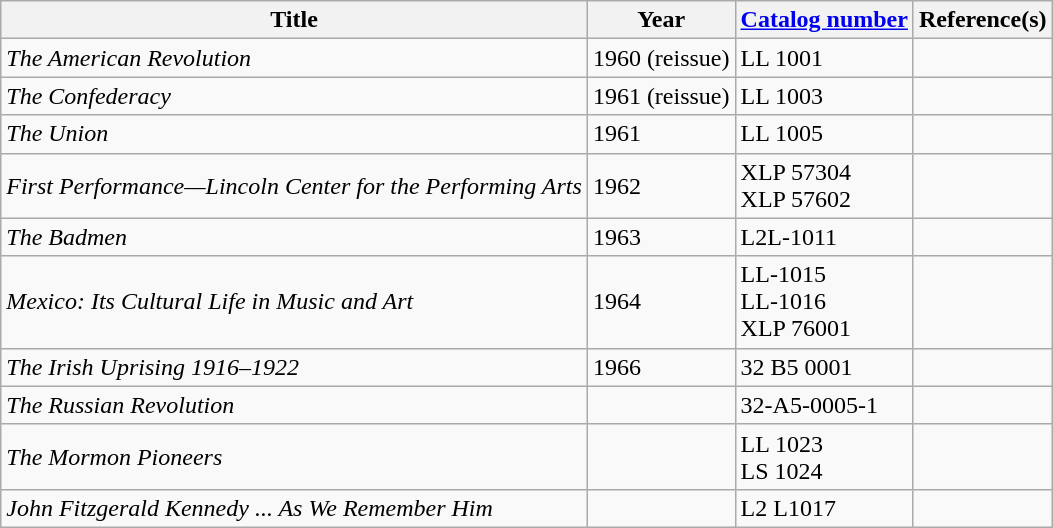<table class="wikitable">
<tr>
<th>Title</th>
<th>Year</th>
<th><a href='#'>Catalog number</a></th>
<th>Reference(s)</th>
</tr>
<tr>
<td><em>The American Revolution</em></td>
<td>1960 (reissue)</td>
<td>LL 1001</td>
<td></td>
</tr>
<tr>
<td><em>The Confederacy</em></td>
<td>1961 (reissue)</td>
<td>LL 1003</td>
<td></td>
</tr>
<tr>
<td><em>The Union</em></td>
<td>1961</td>
<td>LL 1005</td>
<td></td>
</tr>
<tr>
<td><em>First Performance—Lincoln Center for the Performing Arts</em></td>
<td>1962</td>
<td>XLP 57304<br>XLP 57602</td>
<td></td>
</tr>
<tr>
<td><em>The Badmen</em></td>
<td>1963</td>
<td>L2L-1011</td>
<td></td>
</tr>
<tr>
<td><em>Mexico: Its Cultural Life in Music and Art</em></td>
<td>1964</td>
<td>LL-1015<br>LL-1016<br>XLP 76001</td>
<td></td>
</tr>
<tr>
<td><em>The Irish Uprising 1916–1922</em></td>
<td>1966</td>
<td>32 B5 0001</td>
<td></td>
</tr>
<tr>
<td><em>The Russian Revolution</em></td>
<td></td>
<td>32-A5-0005-1</td>
<td></td>
</tr>
<tr>
<td><em>The Mormon Pioneers</em></td>
<td></td>
<td>LL 1023<br>LS 1024</td>
<td></td>
</tr>
<tr>
<td><em>John Fitzgerald Kennedy ... As We Remember Him</em></td>
<td></td>
<td>L2 L1017</td>
<td></td>
</tr>
</table>
